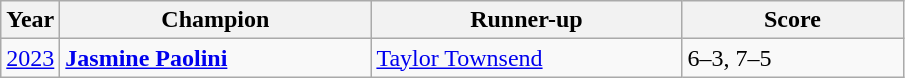<table class="wikitable">
<tr>
<th>Year</th>
<th width="200">Champion</th>
<th width="200">Runner-up</th>
<th width="140">Score</th>
</tr>
<tr>
<td><a href='#'>2023</a></td>
<td> <strong><a href='#'>Jasmine Paolini</a></strong></td>
<td> <a href='#'>Taylor Townsend</a></td>
<td>6–3, 7–5</td>
</tr>
</table>
